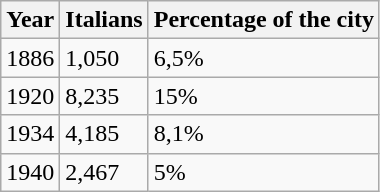<table class="wikitable sortable">
<tr>
<th>Year</th>
<th>Italians</th>
<th>Percentage of the city</th>
</tr>
<tr>
<td>1886</td>
<td>1,050</td>
<td>6,5%</td>
</tr>
<tr>
<td>1920</td>
<td>8,235</td>
<td>15%</td>
</tr>
<tr>
<td>1934</td>
<td>4,185</td>
<td>8,1%</td>
</tr>
<tr>
<td>1940</td>
<td>2,467</td>
<td>5%</td>
</tr>
</table>
